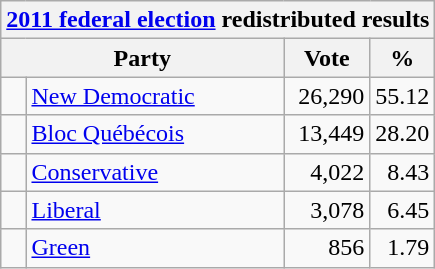<table class="wikitable">
<tr>
<th colspan="4"><a href='#'>2011 federal election</a> redistributed results</th>
</tr>
<tr>
<th bgcolor="#DDDDFF" width="130px" colspan="2">Party</th>
<th bgcolor="#DDDDFF" width="50px">Vote</th>
<th bgcolor="#DDDDFF" width="30px">%</th>
</tr>
<tr>
<td> </td>
<td><a href='#'>New Democratic</a></td>
<td align=right>26,290</td>
<td align=right>55.12</td>
</tr>
<tr>
<td> </td>
<td><a href='#'>Bloc Québécois</a></td>
<td align=right>13,449</td>
<td align=right>28.20</td>
</tr>
<tr>
<td> </td>
<td><a href='#'>Conservative</a></td>
<td align=right>4,022</td>
<td align=right>8.43</td>
</tr>
<tr>
<td> </td>
<td><a href='#'>Liberal</a></td>
<td align=right>3,078</td>
<td align=right>6.45</td>
</tr>
<tr>
<td> </td>
<td><a href='#'>Green</a></td>
<td align=right>856</td>
<td align=right>1.79</td>
</tr>
</table>
